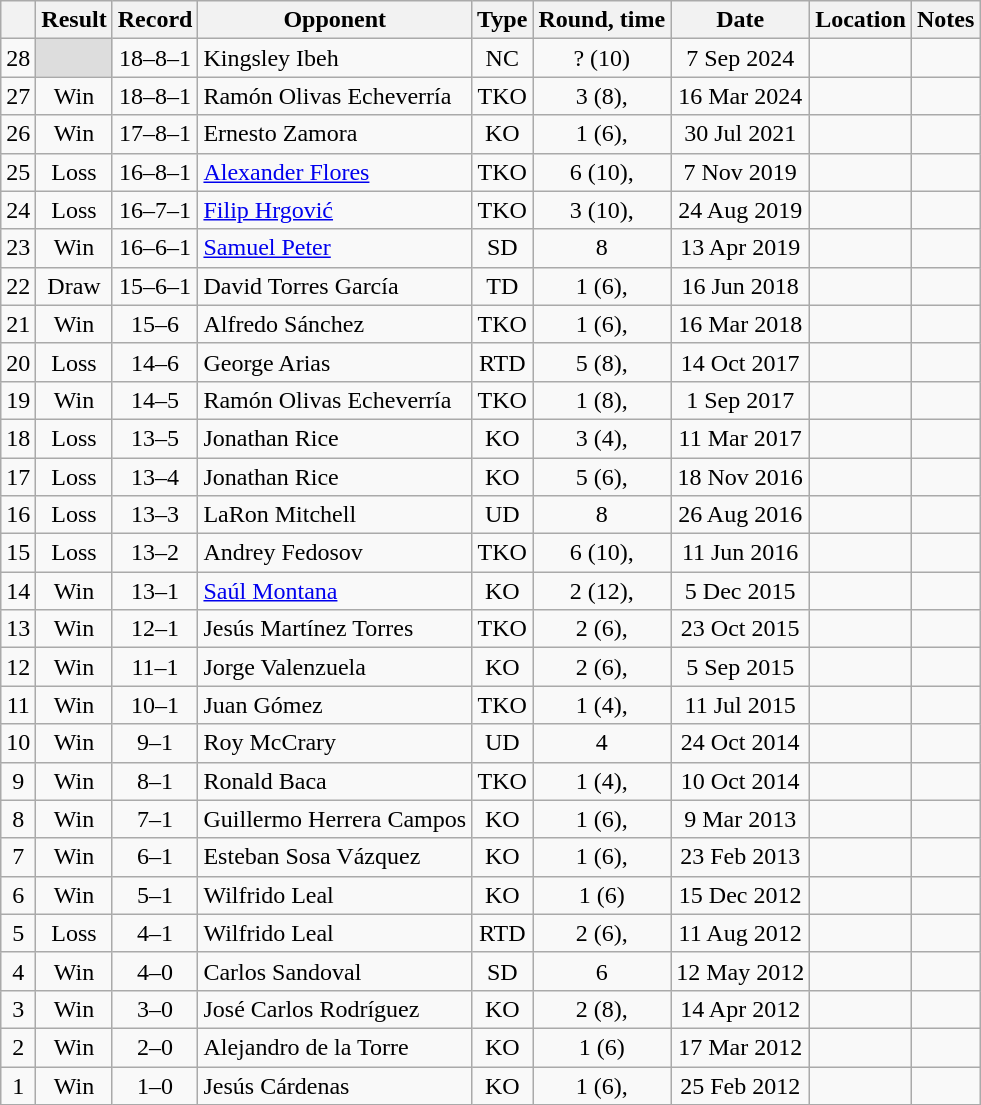<table class="wikitable" style="text-align:center">
<tr>
<th></th>
<th>Result</th>
<th>Record</th>
<th>Opponent</th>
<th>Type</th>
<th>Round, time</th>
<th>Date</th>
<th>Location</th>
<th>Notes</th>
</tr>
<tr>
<td>28</td>
<td style="background: #DDD"></td>
<td>18–8–1 </td>
<td style="text-align:left;">Kingsley Ibeh</td>
<td>NC</td>
<td>? (10)</td>
<td>7 Sep 2024</td>
<td style="text-align:left;"></td>
<td style="text-align:left;"></td>
</tr>
<tr>
<td>27</td>
<td>Win</td>
<td>18–8–1</td>
<td style="text-align:left;">Ramón Olivas Echeverría</td>
<td>TKO</td>
<td>3 (8), </td>
<td>16 Mar 2024</td>
<td style="text-align:left;"></td>
<td></td>
</tr>
<tr>
<td>26</td>
<td>Win</td>
<td>17–8–1</td>
<td style="text-align:left;">Ernesto Zamora</td>
<td>KO</td>
<td>1 (6), </td>
<td>30 Jul 2021</td>
<td style="text-align:left;"></td>
<td></td>
</tr>
<tr>
<td>25</td>
<td>Loss</td>
<td>16–8–1</td>
<td style="text-align:left;"><a href='#'>Alexander Flores</a></td>
<td>TKO</td>
<td>6 (10), </td>
<td>7 Nov 2019</td>
<td style="text-align:left;"></td>
<td></td>
</tr>
<tr>
<td>24</td>
<td>Loss</td>
<td>16–7–1</td>
<td style="text-align:left;"><a href='#'>Filip Hrgović</a></td>
<td>TKO</td>
<td>3 (10), </td>
<td>24 Aug 2019</td>
<td style="text-align:left;"></td>
<td style="text-align:left;"></td>
</tr>
<tr>
<td>23</td>
<td>Win</td>
<td>16–6–1</td>
<td style="text-align:left;"><a href='#'>Samuel Peter</a></td>
<td>SD</td>
<td>8</td>
<td>13 Apr 2019</td>
<td style="text-align:left;"></td>
<td></td>
</tr>
<tr>
<td>22</td>
<td>Draw</td>
<td>15–6–1</td>
<td style="text-align:left;">David Torres García</td>
<td>TD</td>
<td>1 (6), </td>
<td>16 Jun 2018</td>
<td style="text-align:left;"></td>
<td style="text-align:left;"></td>
</tr>
<tr>
<td>21</td>
<td>Win</td>
<td>15–6</td>
<td style="text-align:left;">Alfredo Sánchez</td>
<td>TKO</td>
<td>1 (6), </td>
<td>16 Mar 2018</td>
<td style="text-align:left;"></td>
<td></td>
</tr>
<tr>
<td>20</td>
<td>Loss</td>
<td>14–6</td>
<td style="text-align:left;">George Arias</td>
<td>RTD</td>
<td>5 (8), </td>
<td>14 Oct 2017</td>
<td style="text-align:left;"></td>
<td></td>
</tr>
<tr>
<td>19</td>
<td>Win</td>
<td>14–5</td>
<td style="text-align:left;">Ramón Olivas Echeverría</td>
<td>TKO</td>
<td>1 (8), </td>
<td>1 Sep 2017</td>
<td style="text-align:left;"></td>
<td></td>
</tr>
<tr>
<td>18</td>
<td>Loss</td>
<td>13–5</td>
<td style="text-align:left;">Jonathan Rice</td>
<td>KO</td>
<td>3 (4), </td>
<td>11 Mar 2017</td>
<td style="text-align:left;"></td>
<td></td>
</tr>
<tr>
<td>17</td>
<td>Loss</td>
<td>13–4</td>
<td style="text-align:left;">Jonathan Rice</td>
<td>KO</td>
<td>5 (6), </td>
<td>18 Nov 2016</td>
<td style="text-align:left;"></td>
<td></td>
</tr>
<tr>
<td>16</td>
<td>Loss</td>
<td>13–3</td>
<td style="text-align:left;">LaRon Mitchell</td>
<td>UD</td>
<td>8</td>
<td>26 Aug 2016</td>
<td style="text-align:left;"></td>
<td></td>
</tr>
<tr>
<td>15</td>
<td>Loss</td>
<td>13–2</td>
<td style="text-align:left;">Andrey Fedosov</td>
<td>TKO</td>
<td>6 (10), </td>
<td>11 Jun 2016</td>
<td style="text-align:left;"></td>
<td style="text-align:left;"></td>
</tr>
<tr>
<td>14</td>
<td>Win</td>
<td>13–1</td>
<td style="text-align:left;"><a href='#'>Saúl Montana</a></td>
<td>KO</td>
<td>2 (12), </td>
<td>5 Dec 2015</td>
<td style="text-align:left;"></td>
<td style="text-align:left;"></td>
</tr>
<tr>
<td>13</td>
<td>Win</td>
<td>12–1</td>
<td style="text-align:left;">Jesús Martínez Torres</td>
<td>TKO</td>
<td>2 (6), </td>
<td>23 Oct 2015</td>
<td style="text-align:left;"></td>
<td></td>
</tr>
<tr>
<td>12</td>
<td>Win</td>
<td>11–1</td>
<td style="text-align:left;">Jorge Valenzuela</td>
<td>KO</td>
<td>2 (6), </td>
<td>5 Sep 2015</td>
<td style="text-align:left;"></td>
<td></td>
</tr>
<tr>
<td>11</td>
<td>Win</td>
<td>10–1</td>
<td style="text-align:left;">Juan Gómez</td>
<td>TKO</td>
<td>1 (4), </td>
<td>11 Jul 2015</td>
<td style="text-align:left;"></td>
<td></td>
</tr>
<tr>
<td>10</td>
<td>Win</td>
<td>9–1</td>
<td style="text-align:left;">Roy McCrary</td>
<td>UD</td>
<td>4</td>
<td>24 Oct 2014</td>
<td style="text-align:left;"></td>
<td></td>
</tr>
<tr>
<td>9</td>
<td>Win</td>
<td>8–1</td>
<td style="text-align:left;">Ronald Baca</td>
<td>TKO</td>
<td>1 (4), </td>
<td>10 Oct 2014</td>
<td style="text-align:left;"></td>
<td></td>
</tr>
<tr>
<td>8</td>
<td>Win</td>
<td>7–1</td>
<td style="text-align:left;">Guillermo Herrera Campos</td>
<td>KO</td>
<td>1 (6), </td>
<td>9 Mar 2013</td>
<td style="text-align:left;"></td>
<td></td>
</tr>
<tr>
<td>7</td>
<td>Win</td>
<td>6–1</td>
<td style="text-align:left;">Esteban Sosa Vázquez</td>
<td>KO</td>
<td>1 (6), </td>
<td>23 Feb 2013</td>
<td style="text-align:left;"></td>
<td></td>
</tr>
<tr>
<td>6</td>
<td>Win</td>
<td>5–1</td>
<td style="text-align:left;">Wilfrido Leal</td>
<td>KO</td>
<td>1 (6)</td>
<td>15 Dec 2012</td>
<td style="text-align:left;"></td>
<td></td>
</tr>
<tr>
<td>5</td>
<td>Loss</td>
<td>4–1</td>
<td style="text-align:left;">Wilfrido Leal</td>
<td>RTD</td>
<td>2 (6), </td>
<td>11 Aug 2012</td>
<td style="text-align:left;"></td>
<td></td>
</tr>
<tr>
<td>4</td>
<td>Win</td>
<td>4–0</td>
<td style="text-align:left;">Carlos Sandoval</td>
<td>SD</td>
<td>6</td>
<td>12 May 2012</td>
<td style="text-align:left;"></td>
<td></td>
</tr>
<tr>
<td>3</td>
<td>Win</td>
<td>3–0</td>
<td style="text-align:left;">José Carlos Rodríguez</td>
<td>KO</td>
<td>2 (8), </td>
<td>14 Apr 2012</td>
<td style="text-align:left;"></td>
<td></td>
</tr>
<tr>
<td>2</td>
<td>Win</td>
<td>2–0</td>
<td style="text-align:left;">Alejandro de la Torre</td>
<td>KO</td>
<td>1 (6)</td>
<td>17 Mar 2012</td>
<td style="text-align:left;"></td>
<td></td>
</tr>
<tr>
<td>1</td>
<td>Win</td>
<td>1–0</td>
<td style="text-align:left;">Jesús Cárdenas</td>
<td>KO</td>
<td>1 (6), </td>
<td>25 Feb 2012</td>
<td style="text-align:left;"></td>
<td></td>
</tr>
</table>
